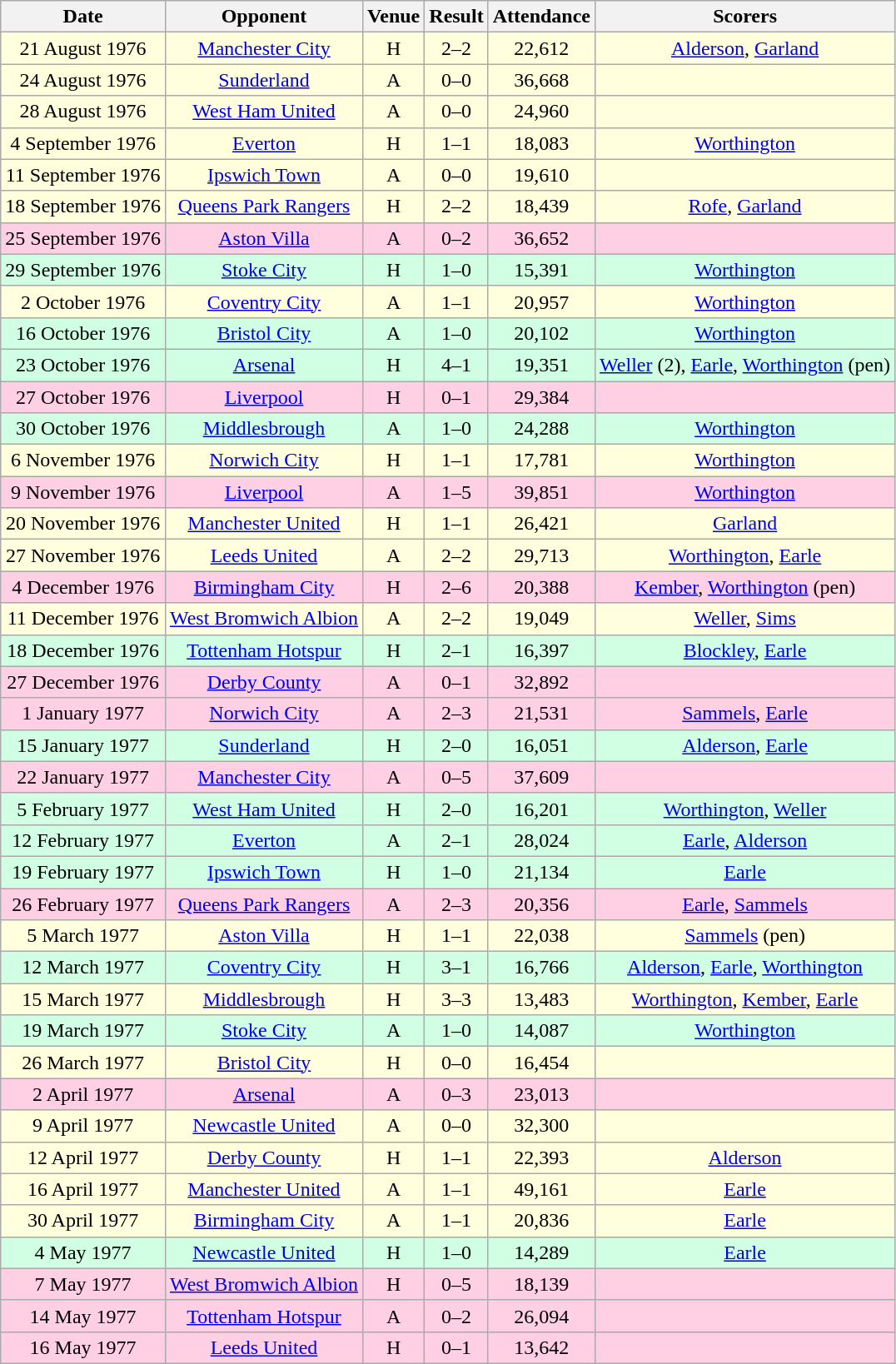<table class="wikitable sortable" style="font-size:100%; text-align:center">
<tr>
<th>Date</th>
<th>Opponent</th>
<th>Venue</th>
<th>Result</th>
<th>Attendance</th>
<th>Scorers</th>
</tr>
<tr style="background-color: #ffffdd;">
<td>21 August 1976</td>
<td><a href='#'>Manchester City</a></td>
<td>H</td>
<td>2–2</td>
<td>22,612</td>
<td><a href='#'>Alderson</a>, <a href='#'>Garland</a></td>
</tr>
<tr style="background-color: #ffffdd;">
<td>24 August 1976</td>
<td><a href='#'>Sunderland</a></td>
<td>A</td>
<td>0–0</td>
<td>36,668</td>
<td></td>
</tr>
<tr style="background-color: #ffffdd;">
<td>28 August 1976</td>
<td><a href='#'>West Ham United</a></td>
<td>A</td>
<td>0–0</td>
<td>24,960</td>
<td></td>
</tr>
<tr style="background-color: #ffffdd;">
<td>4 September 1976</td>
<td><a href='#'>Everton</a></td>
<td>H</td>
<td>1–1</td>
<td>18,083</td>
<td><a href='#'>Worthington</a></td>
</tr>
<tr style="background-color: #ffffdd;">
<td>11 September 1976</td>
<td><a href='#'>Ipswich Town</a></td>
<td>A</td>
<td>0–0</td>
<td>19,610</td>
<td></td>
</tr>
<tr style="background-color: #ffffdd;">
<td>18 September 1976</td>
<td><a href='#'>Queens Park Rangers</a></td>
<td>H</td>
<td>2–2</td>
<td>18,439</td>
<td><a href='#'>Rofe</a>, <a href='#'>Garland</a></td>
</tr>
<tr style="background-color: #ffd0e3;">
<td>25 September 1976</td>
<td><a href='#'>Aston Villa</a></td>
<td>A</td>
<td>0–2</td>
<td>36,652</td>
<td></td>
</tr>
<tr style="background-color: #d0ffe3;">
<td>29 September 1976</td>
<td><a href='#'>Stoke City</a></td>
<td>H</td>
<td>1–0</td>
<td>15,391</td>
<td><a href='#'>Worthington</a></td>
</tr>
<tr style="background-color: #ffffdd;">
<td>2 October 1976</td>
<td><a href='#'>Coventry City</a></td>
<td>A</td>
<td>1–1</td>
<td>20,957</td>
<td><a href='#'>Worthington</a></td>
</tr>
<tr style="background-color: #d0ffe3;">
<td>16 October 1976</td>
<td><a href='#'>Bristol City</a></td>
<td>A</td>
<td>1–0</td>
<td>20,102</td>
<td><a href='#'>Worthington</a></td>
</tr>
<tr style="background-color: #d0ffe3;">
<td>23 October 1976</td>
<td><a href='#'>Arsenal</a></td>
<td>H</td>
<td>4–1</td>
<td>19,351</td>
<td><a href='#'>Weller</a> (2), <a href='#'>Earle</a>, <a href='#'>Worthington</a> (pen)</td>
</tr>
<tr style="background-color: #ffd0e3;">
<td>27 October 1976</td>
<td><a href='#'>Liverpool</a></td>
<td>H</td>
<td>0–1</td>
<td>29,384</td>
<td></td>
</tr>
<tr style="background-color: #d0ffe3;">
<td>30 October 1976</td>
<td><a href='#'>Middlesbrough</a></td>
<td>A</td>
<td>1–0</td>
<td>24,288</td>
<td><a href='#'>Worthington</a></td>
</tr>
<tr style="background-color: #ffffdd;">
<td>6 November 1976</td>
<td><a href='#'>Norwich City</a></td>
<td>H</td>
<td>1–1</td>
<td>17,781</td>
<td><a href='#'>Worthington</a></td>
</tr>
<tr style="background-color: #ffd0e3;">
<td>9 November 1976</td>
<td><a href='#'>Liverpool</a></td>
<td>A</td>
<td>1–5</td>
<td>39,851</td>
<td><a href='#'>Worthington</a></td>
</tr>
<tr style="background-color: #ffffdd;">
<td>20 November 1976</td>
<td><a href='#'>Manchester United</a></td>
<td>H</td>
<td>1–1</td>
<td>26,421</td>
<td><a href='#'>Garland</a></td>
</tr>
<tr style="background-color: #ffffdd;">
<td>27 November 1976</td>
<td><a href='#'>Leeds United</a></td>
<td>A</td>
<td>2–2</td>
<td>29,713</td>
<td><a href='#'>Worthington</a>, <a href='#'>Earle</a></td>
</tr>
<tr style="background-color: #ffd0e3;">
<td>4 December 1976</td>
<td><a href='#'>Birmingham City</a></td>
<td>H</td>
<td>2–6</td>
<td>20,388</td>
<td><a href='#'>Kember</a>, <a href='#'>Worthington</a> (pen)</td>
</tr>
<tr style="background-color: #ffffdd;">
<td>11 December 1976</td>
<td><a href='#'>West Bromwich Albion</a></td>
<td>A</td>
<td>2–2</td>
<td>19,049</td>
<td><a href='#'>Weller</a>, <a href='#'>Sims</a></td>
</tr>
<tr style="background-color: #d0ffe3;">
<td>18 December 1976</td>
<td><a href='#'>Tottenham Hotspur</a></td>
<td>H</td>
<td>2–1</td>
<td>16,397</td>
<td><a href='#'>Blockley</a>, <a href='#'>Earle</a></td>
</tr>
<tr style="background-color: #ffd0e3;">
<td>27 December 1976</td>
<td><a href='#'>Derby County</a></td>
<td>A</td>
<td>0–1</td>
<td>32,892</td>
<td></td>
</tr>
<tr style="background-color: #ffd0e3;">
<td>1 January 1977</td>
<td><a href='#'>Norwich City</a></td>
<td>A</td>
<td>2–3</td>
<td>21,531</td>
<td><a href='#'>Sammels</a>, <a href='#'>Earle</a></td>
</tr>
<tr style="background-color: #d0ffe3;">
<td>15 January 1977</td>
<td><a href='#'>Sunderland</a></td>
<td>H</td>
<td>2–0</td>
<td>16,051</td>
<td><a href='#'>Alderson</a>, <a href='#'>Earle</a></td>
</tr>
<tr style="background-color: #ffd0e3;">
<td>22 January 1977</td>
<td><a href='#'>Manchester City</a></td>
<td>A</td>
<td>0–5</td>
<td>37,609</td>
<td></td>
</tr>
<tr style="background-color: #d0ffe3;">
<td>5 February 1977</td>
<td><a href='#'>West Ham United</a></td>
<td>H</td>
<td>2–0</td>
<td>16,201</td>
<td><a href='#'>Worthington</a>, <a href='#'>Weller</a></td>
</tr>
<tr style="background-color: #d0ffe3;">
<td>12 February 1977</td>
<td><a href='#'>Everton</a></td>
<td>A</td>
<td>2–1</td>
<td>28,024</td>
<td><a href='#'>Earle</a>, <a href='#'>Alderson</a></td>
</tr>
<tr style="background-color: #d0ffe3;">
<td>19 February 1977</td>
<td><a href='#'>Ipswich Town</a></td>
<td>H</td>
<td>1–0</td>
<td>21,134</td>
<td><a href='#'>Earle</a></td>
</tr>
<tr style="background-color: #ffd0e3;">
<td>26 February 1977</td>
<td><a href='#'>Queens Park Rangers</a></td>
<td>A</td>
<td>2–3</td>
<td>20,356</td>
<td><a href='#'>Earle</a>, <a href='#'>Sammels</a></td>
</tr>
<tr style="background-color: #ffffdd;">
<td>5 March 1977</td>
<td><a href='#'>Aston Villa</a></td>
<td>H</td>
<td>1–1</td>
<td>22,038</td>
<td><a href='#'>Sammels</a> (pen)</td>
</tr>
<tr style="background-color: #d0ffe3;">
<td>12 March 1977</td>
<td><a href='#'>Coventry City</a></td>
<td>H</td>
<td>3–1</td>
<td>16,766</td>
<td><a href='#'>Alderson</a>, <a href='#'>Earle</a>, <a href='#'>Worthington</a></td>
</tr>
<tr style="background-color: #ffffdd;">
<td>15 March 1977</td>
<td><a href='#'>Middlesbrough</a></td>
<td>H</td>
<td>3–3</td>
<td>13,483</td>
<td><a href='#'>Worthington</a>, <a href='#'>Kember</a>, <a href='#'>Earle</a></td>
</tr>
<tr style="background-color: #d0ffe3;">
<td>19 March 1977</td>
<td><a href='#'>Stoke City</a></td>
<td>A</td>
<td>1–0</td>
<td>14,087</td>
<td><a href='#'>Worthington</a></td>
</tr>
<tr style="background-color: #ffffdd;">
<td>26 March 1977</td>
<td><a href='#'>Bristol City</a></td>
<td>H</td>
<td>0–0</td>
<td>16,454</td>
<td></td>
</tr>
<tr style="background-color: #ffd0e3;">
<td>2 April 1977</td>
<td><a href='#'>Arsenal</a></td>
<td>A</td>
<td>0–3</td>
<td>23,013</td>
<td></td>
</tr>
<tr style="background-color: #ffffdd;">
<td>9 April 1977</td>
<td><a href='#'>Newcastle United</a></td>
<td>A</td>
<td>0–0</td>
<td>32,300</td>
<td></td>
</tr>
<tr style="background-color: #ffffdd;">
<td>12 April 1977</td>
<td><a href='#'>Derby County</a></td>
<td>H</td>
<td>1–1</td>
<td>22,393</td>
<td><a href='#'>Alderson</a></td>
</tr>
<tr style="background-color: #ffffdd;">
<td>16 April 1977</td>
<td><a href='#'>Manchester United</a></td>
<td>A</td>
<td>1–1</td>
<td>49,161</td>
<td><a href='#'>Earle</a></td>
</tr>
<tr style="background-color: #ffffdd;">
<td>30 April 1977</td>
<td><a href='#'>Birmingham City</a></td>
<td>A</td>
<td>1–1</td>
<td>20,836</td>
<td><a href='#'>Earle</a></td>
</tr>
<tr style="background-color: #d0ffe3;">
<td>4 May 1977</td>
<td><a href='#'>Newcastle United</a></td>
<td>H</td>
<td>1–0</td>
<td>14,289</td>
<td><a href='#'>Earle</a></td>
</tr>
<tr style="background-color: #ffd0e3;">
<td>7 May 1977</td>
<td><a href='#'>West Bromwich Albion</a></td>
<td>H</td>
<td>0–5</td>
<td>18,139</td>
<td></td>
</tr>
<tr style="background-color: #ffd0e3;">
<td>14 May 1977</td>
<td><a href='#'>Tottenham Hotspur</a></td>
<td>A</td>
<td>0–2</td>
<td>26,094</td>
<td></td>
</tr>
<tr style="background-color: #ffd0e3;">
<td>16 May 1977</td>
<td><a href='#'>Leeds United</a></td>
<td>H</td>
<td>0–1</td>
<td>13,642</td>
<td></td>
</tr>
</table>
